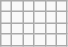<table class="wikitable letters-pink">
<tr>
<td></td>
<td></td>
<td></td>
<td></td>
<td></td>
<td></td>
</tr>
<tr>
<td></td>
<td></td>
<td></td>
<td></td>
<td></td>
<td></td>
</tr>
<tr>
<td></td>
<td></td>
<td></td>
<td></td>
<td></td>
<td></td>
</tr>
<tr>
<td></td>
<td></td>
<td></td>
<td></td>
<td></td>
<td></td>
</tr>
</table>
